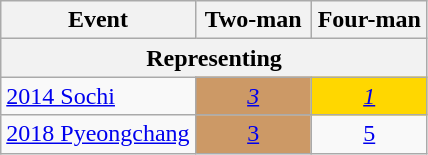<table class="wikitable" style="text-align: center;">
<tr ">
<th>Event</th>
<th style="width:70px;">Two-man</th>
<th style="width:70px;">Four-man</th>
</tr>
<tr>
<th colspan=3>Representing </th>
</tr>
<tr>
<td align=left> <a href='#'>2014 Sochi</a></td>
<td style="background:#c96"><a href='#'><em>3</em></a></td>
<td style="background:gold"><a href='#'><em>1</em></a></td>
</tr>
<tr>
<td align=left> <a href='#'>2018 Pyeongchang</a></td>
<td style="background:#c96"><a href='#'>3</a></td>
<td><a href='#'>5</a></td>
</tr>
</table>
